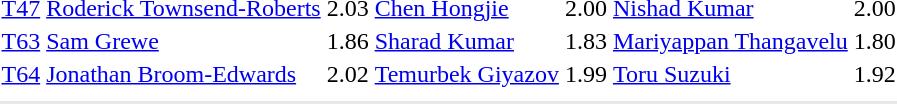<table>
<tr>
<td><a href='#'>T47</a><br></td>
<td><a href='#'>Roderick Townsend-Roberts</a><br></td>
<td>2.03</td>
<td><a href='#'>Chen Hongjie</a><br></td>
<td>2.00</td>
<td><a href='#'>Nishad Kumar</a><br></td>
<td>2.00</td>
</tr>
<tr>
<td><a href='#'>T63</a><br></td>
<td><a href='#'>Sam Grewe</a><br></td>
<td>1.86</td>
<td><a href='#'>Sharad Kumar</a><br></td>
<td>1.83</td>
<td><a href='#'>Mariyappan Thangavelu</a><br></td>
<td>1.80</td>
</tr>
<tr>
<td><a href='#'>T64</a><br></td>
<td><a href='#'>Jonathan Broom-Edwards</a><br></td>
<td>2.02</td>
<td><a href='#'>Temurbek Giyazov</a><br></td>
<td>1.99</td>
<td><a href='#'>Toru Suzuki</a><br></td>
<td>1.92</td>
</tr>
<tr>
<td colspan=7></td>
</tr>
<tr>
</tr>
<tr bgcolor= e8e8e8>
<td colspan=7></td>
</tr>
</table>
